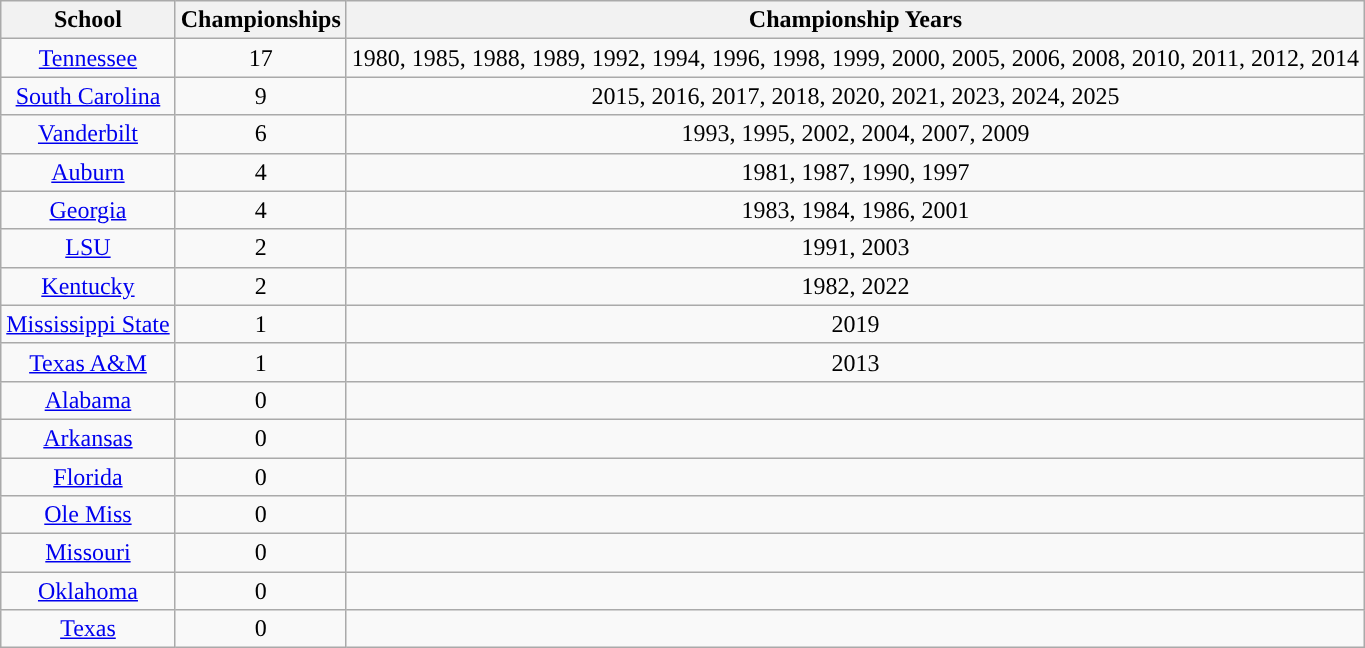<table class="wikitable sortable" style="text-align:center">
<tr>
<th width=px>School</th>
<th width=px>Championships</th>
<th width=px>Championship Years</th>
</tr>
<tr>
<td><a href='#'>Tennessee</a></td>
<td>17</td>
<td>1980, 1985, 1988, 1989, 1992, 1994, 1996, 1998, 1999, 2000, 2005, 2006, 2008, 2010, 2011, 2012, 2014</td>
</tr>
<tr>
<td><a href='#'>South Carolina</a></td>
<td>9</td>
<td>2015, 2016, 2017, 2018, 2020, 2021, 2023, 2024, 2025</td>
</tr>
<tr>
<td><a href='#'>Vanderbilt</a></td>
<td>6</td>
<td>1993, 1995, 2002, 2004, 2007, 2009</td>
</tr>
<tr>
<td><a href='#'>Auburn</a></td>
<td>4</td>
<td>1981, 1987, 1990, 1997</td>
</tr>
<tr>
<td><a href='#'>Georgia</a></td>
<td>4</td>
<td>1983, 1984, 1986, 2001</td>
</tr>
<tr>
<td><a href='#'>LSU</a></td>
<td>2</td>
<td>1991, 2003</td>
</tr>
<tr>
<td><a href='#'>Kentucky</a></td>
<td>2</td>
<td>1982, 2022</td>
</tr>
<tr>
<td><a href='#'>Mississippi State</a></td>
<td>1</td>
<td>2019</td>
</tr>
<tr>
<td><a href='#'>Texas A&M</a></td>
<td>1</td>
<td>2013</td>
</tr>
<tr>
<td><a href='#'>Alabama</a></td>
<td>0</td>
<td></td>
</tr>
<tr>
<td><a href='#'>Arkansas</a></td>
<td>0</td>
<td></td>
</tr>
<tr>
<td><a href='#'>Florida</a></td>
<td>0</td>
<td></td>
</tr>
<tr>
<td><a href='#'>Ole Miss</a></td>
<td>0</td>
<td></td>
</tr>
<tr>
<td><a href='#'>Missouri</a></td>
<td>0</td>
<td></td>
</tr>
<tr>
<td><a href='#'>Oklahoma</a></td>
<td>0</td>
<td></td>
</tr>
<tr>
<td><a href='#'>Texas</a></td>
<td>0</td>
<td></td>
</tr>
</table>
